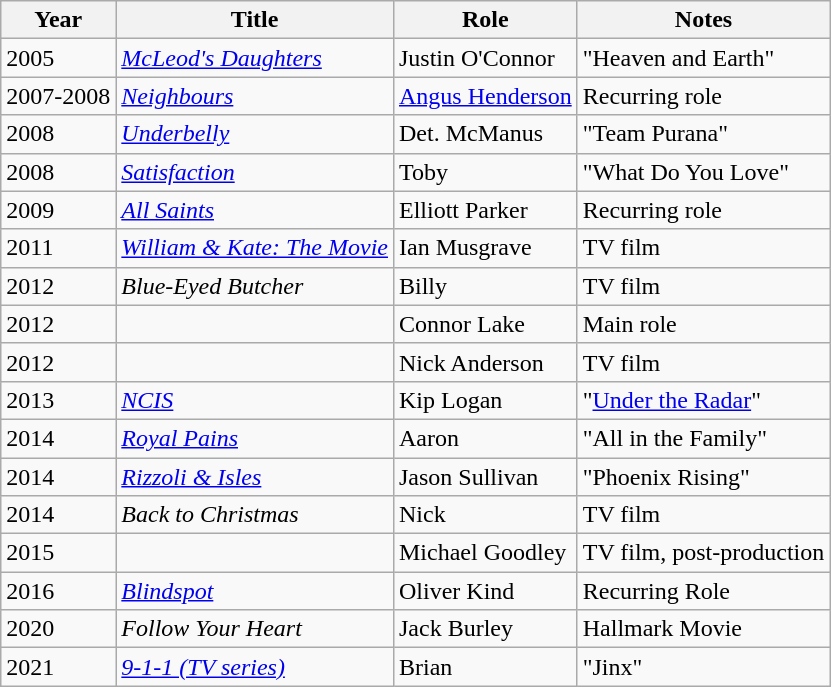<table class="wikitable sortable">
<tr>
<th>Year</th>
<th>Title</th>
<th>Role</th>
<th class="unsortable">Notes</th>
</tr>
<tr>
<td>2005</td>
<td><em><a href='#'>McLeod's Daughters</a></em></td>
<td>Justin O'Connor</td>
<td>"Heaven and Earth"</td>
</tr>
<tr>
<td>2007-2008</td>
<td><em><a href='#'>Neighbours</a></em></td>
<td><a href='#'>Angus Henderson</a></td>
<td>Recurring role</td>
</tr>
<tr>
<td>2008</td>
<td><em><a href='#'>Underbelly</a></em></td>
<td>Det. McManus</td>
<td>"Team Purana"</td>
</tr>
<tr>
<td>2008</td>
<td><em><a href='#'>Satisfaction</a></em></td>
<td>Toby</td>
<td>"What Do You Love"</td>
</tr>
<tr>
<td>2009</td>
<td><em><a href='#'>All Saints</a></em></td>
<td>Elliott Parker</td>
<td>Recurring role</td>
</tr>
<tr>
<td>2011</td>
<td><em><a href='#'>William & Kate: The Movie</a></em></td>
<td>Ian Musgrave</td>
<td>TV film</td>
</tr>
<tr>
<td>2012</td>
<td><em>Blue-Eyed Butcher</em></td>
<td>Billy</td>
<td>TV film</td>
</tr>
<tr>
<td>2012</td>
<td><em></em></td>
<td>Connor Lake</td>
<td>Main role</td>
</tr>
<tr>
<td>2012</td>
<td><em></em></td>
<td>Nick Anderson</td>
<td>TV film</td>
</tr>
<tr>
<td>2013</td>
<td><em><a href='#'>NCIS</a></em></td>
<td>Kip Logan</td>
<td>"<a href='#'>Under the Radar</a>"</td>
</tr>
<tr>
<td>2014</td>
<td><em><a href='#'>Royal Pains</a></em></td>
<td>Aaron</td>
<td>"All in the Family"</td>
</tr>
<tr>
<td>2014</td>
<td><em><a href='#'>Rizzoli & Isles</a></em></td>
<td>Jason Sullivan</td>
<td>"Phoenix Rising"</td>
</tr>
<tr>
<td>2014</td>
<td><em>Back to Christmas</em></td>
<td>Nick</td>
<td>TV film</td>
</tr>
<tr>
<td>2015</td>
<td><em></em></td>
<td>Michael Goodley</td>
<td>TV film, post-production</td>
</tr>
<tr>
<td>2016</td>
<td><em><a href='#'>Blindspot</a></em></td>
<td>Oliver Kind</td>
<td>Recurring Role</td>
</tr>
<tr>
<td>2020</td>
<td><em>Follow Your Heart</em></td>
<td>Jack Burley</td>
<td>Hallmark Movie</td>
</tr>
<tr>
<td>2021</td>
<td><em><a href='#'>9-1-1 (TV series)</a></em></td>
<td>Brian</td>
<td>"Jinx"</td>
</tr>
</table>
